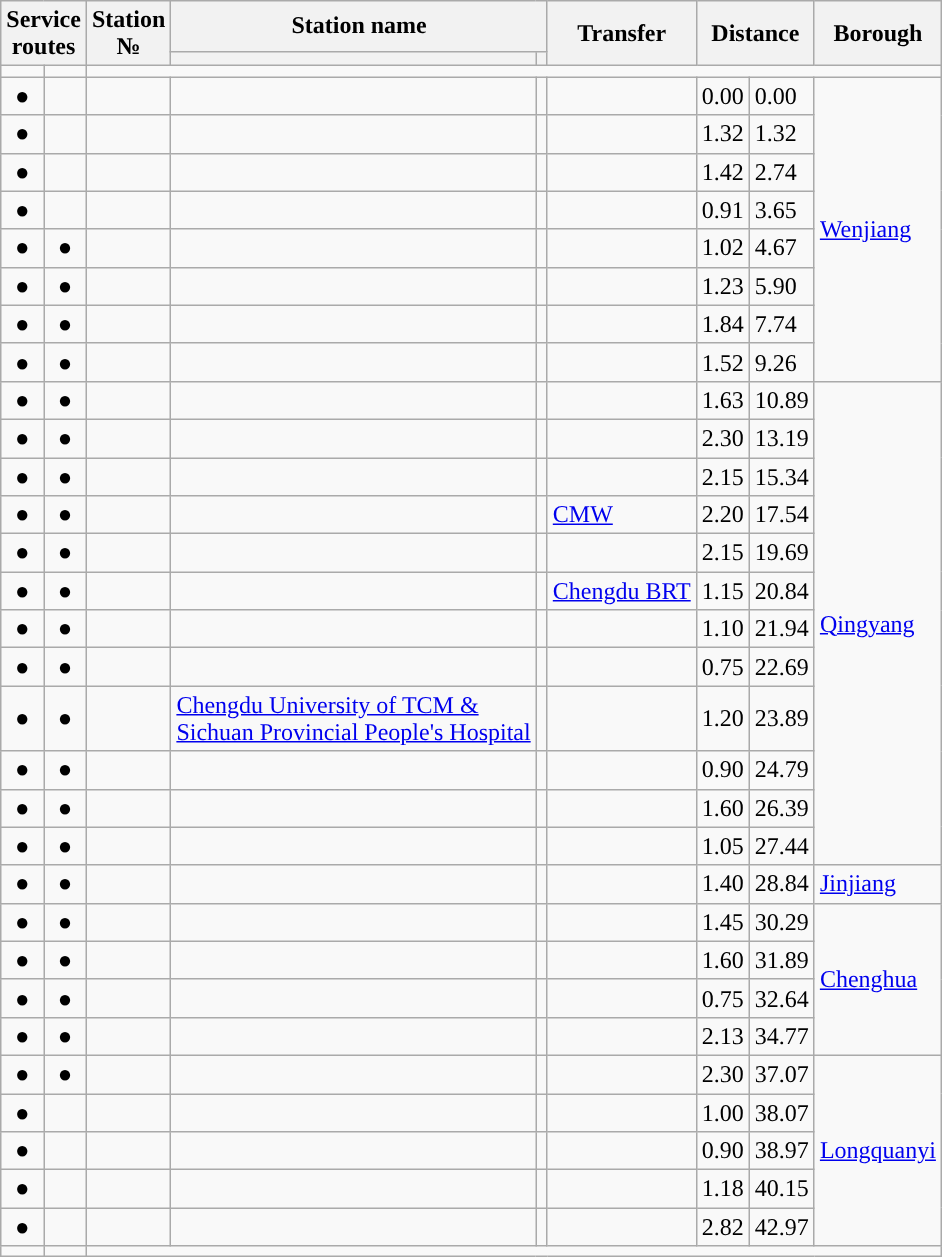<table class="wikitable">
<tr>
<th colspan="2" rowspan="2">Service<br>routes</th>
<th rowspan="2">Station<br>№</th>
<th colspan=2>Station name</th>
<th rowspan=2>Transfer</th>
<th colspan="2" rowspan="2">Distance<br></th>
<th rowspan=2>Borough</th>
</tr>
<tr>
<th></th>
<th></th>
</tr>
<tr style="background:#">
<td></td>
<td></td>
<td colspan="7"></td>
</tr>
<tr>
<td align="center">●</td>
<td></td>
<td></td>
<td></td>
<td></td>
<td></td>
<td>0.00</td>
<td>0.00</td>
<td rowspan="8"><a href='#'>Wenjiang</a></td>
</tr>
<tr>
<td align="center">●</td>
<td></td>
<td></td>
<td></td>
<td></td>
<td></td>
<td>1.32</td>
<td>1.32</td>
</tr>
<tr>
<td align="center">●</td>
<td></td>
<td></td>
<td></td>
<td></td>
<td></td>
<td>1.42</td>
<td>2.74</td>
</tr>
<tr>
<td align="center">●</td>
<td></td>
<td></td>
<td></td>
<td></td>
<td></td>
<td>0.91</td>
<td>3.65</td>
</tr>
<tr>
<td align="center">●</td>
<td align="center">●</td>
<td></td>
<td></td>
<td></td>
<td></td>
<td>1.02</td>
<td>4.67</td>
</tr>
<tr>
<td align="center">●</td>
<td align="center">●</td>
<td></td>
<td></td>
<td></td>
<td></td>
<td>1.23</td>
<td>5.90</td>
</tr>
<tr>
<td align="center">●</td>
<td align="center">●</td>
<td></td>
<td></td>
<td></td>
<td></td>
<td>1.84</td>
<td>7.74</td>
</tr>
<tr>
<td align="center">●</td>
<td align="center">●</td>
<td></td>
<td></td>
<td></td>
<td></td>
<td>1.52</td>
<td>9.26</td>
</tr>
<tr>
<td align="center">●</td>
<td align="center">●</td>
<td></td>
<td></td>
<td></td>
<td></td>
<td>1.63</td>
<td>10.89</td>
<td rowspan="12"><a href='#'>Qingyang</a></td>
</tr>
<tr>
<td align="center">●</td>
<td align="center">●</td>
<td></td>
<td></td>
<td></td>
<td></td>
<td>2.30</td>
<td>13.19</td>
</tr>
<tr>
<td align="center">●</td>
<td align="center">●</td>
<td></td>
<td></td>
<td></td>
<td></td>
<td>2.15</td>
<td>15.34</td>
</tr>
<tr>
<td align="center">●</td>
<td align="center">●</td>
<td></td>
<td></td>
<td></td>
<td> <a href='#'>CMW</a><br> </td>
<td>2.20</td>
<td>17.54</td>
</tr>
<tr>
<td align="center">●</td>
<td align="center">●</td>
<td></td>
<td></td>
<td></td>
<td></td>
<td>2.15</td>
<td>19.69</td>
</tr>
<tr>
<td align="center">●</td>
<td align="center">●</td>
<td></td>
<td></td>
<td></td>
<td>  <a href='#'>Chengdu BRT</a></td>
<td>1.15</td>
<td>20.84</td>
</tr>
<tr>
<td align="center">●</td>
<td align="center">●</td>
<td></td>
<td></td>
<td></td>
<td></td>
<td>1.10</td>
<td>21.94</td>
</tr>
<tr>
<td align="center">●</td>
<td align="center">●</td>
<td></td>
<td></td>
<td></td>
<td></td>
<td>0.75</td>
<td>22.69</td>
</tr>
<tr>
<td align="center">●</td>
<td align="center">●</td>
<td></td>
<td><a href='#'>Chengdu University of TCM &<br>Sichuan Provincial People's Hospital</a></td>
<td></td>
<td> </td>
<td>1.20</td>
<td>23.89</td>
</tr>
<tr>
<td align="center">●</td>
<td align="center">●</td>
<td></td>
<td></td>
<td></td>
<td></td>
<td>0.90</td>
<td>24.79</td>
</tr>
<tr>
<td align="center">●</td>
<td align="center">●</td>
<td></td>
<td></td>
<td></td>
<td>  </td>
<td>1.60</td>
<td>26.39</td>
</tr>
<tr>
<td align="center">●</td>
<td align="center">●</td>
<td></td>
<td></td>
<td></td>
<td></td>
<td>1.05</td>
<td>27.44</td>
</tr>
<tr>
<td align="center">●</td>
<td align="center">●</td>
<td></td>
<td></td>
<td></td>
<td></td>
<td>1.40</td>
<td>28.84</td>
<td rowspan="1"><a href='#'>Jinjiang</a></td>
</tr>
<tr>
<td align="center">●</td>
<td align="center">●</td>
<td></td>
<td></td>
<td></td>
<td></td>
<td>1.45</td>
<td>30.29</td>
<td rowspan="4"><a href='#'>Chenghua</a></td>
</tr>
<tr>
<td align="center">●</td>
<td align="center">●</td>
<td></td>
<td></td>
<td></td>
<td></td>
<td>1.60</td>
<td>31.89</td>
</tr>
<tr>
<td align="center">●</td>
<td align="center">●</td>
<td></td>
<td></td>
<td></td>
<td></td>
<td>0.75</td>
<td>32.64</td>
</tr>
<tr>
<td align="center">●</td>
<td align="center">●</td>
<td></td>
<td></td>
<td></td>
<td></td>
<td>2.13</td>
<td>34.77</td>
</tr>
<tr>
<td align="center">●</td>
<td align="center">●</td>
<td></td>
<td></td>
<td></td>
<td></td>
<td>2.30</td>
<td>37.07</td>
<td rowspan="5"><a href='#'>Longquanyi</a></td>
</tr>
<tr>
<td align="center">●</td>
<td></td>
<td></td>
<td></td>
<td></td>
<td></td>
<td>1.00</td>
<td>38.07</td>
</tr>
<tr>
<td align="center">●</td>
<td></td>
<td></td>
<td></td>
<td></td>
<td></td>
<td>0.90</td>
<td>38.97</td>
</tr>
<tr>
<td align="center">●</td>
<td></td>
<td></td>
<td></td>
<td></td>
<td></td>
<td>1.18</td>
<td>40.15</td>
</tr>
<tr>
<td align="center">●</td>
<td></td>
<td></td>
<td></td>
<td></td>
<td></td>
<td>2.82</td>
<td>42.97</td>
</tr>
<tr style="background:#">
<td></td>
<td></td>
<td colspan="7"></td>
</tr>
</table>
